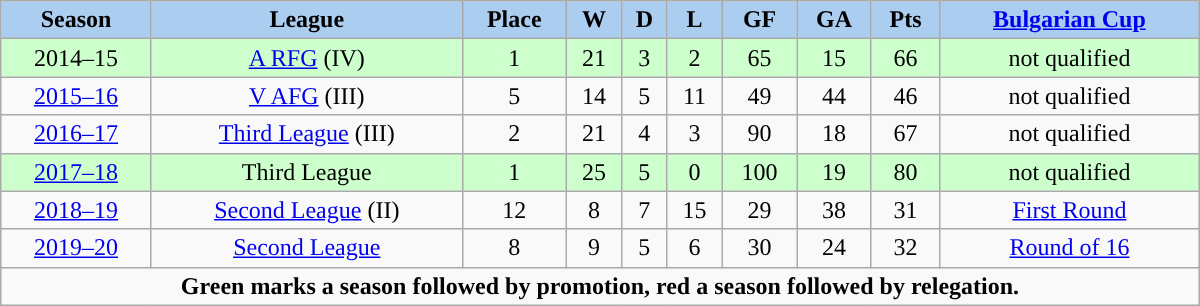<table class="wikitable" style="width:800px;">
<tr>
<th style="background:#ABCDEF;">Season</th>
<th style="background:#ABCDEF;">League</th>
<th style="background:#ABCDEF;">Place</th>
<th style="background:#ABCDEF;">W</th>
<th style="background:#ABCDEF;">D</th>
<th style="background:#ABCDEF;">L</th>
<th style="background:#ABCDEF;">GF</th>
<th style="background:#ABCDEF;">GA</th>
<th style="background:#ABCDEF;">Pts</th>
<th style="background:#ABCDEF;"><a href='#'>Bulgarian Cup</a></th>
</tr>
<tr style="text-align:center; background:#cfc;">
<td>2014–15</td>
<td><a href='#'>A RFG</a> (IV)</td>
<td>1</td>
<td>21</td>
<td>3</td>
<td>2</td>
<td>65</td>
<td>15</td>
<td>66</td>
<td>not qualified</td>
</tr>
<tr style="text-align:center;">
<td><a href='#'>2015–16</a></td>
<td><a href='#'>V AFG</a> (III)</td>
<td>5</td>
<td>14</td>
<td>5</td>
<td>11</td>
<td>49</td>
<td>44</td>
<td>46</td>
<td>not qualified</td>
</tr>
<tr align="center">
<td><a href='#'>2016–17</a></td>
<td><a href='#'>Third League</a> (III)</td>
<td>2</td>
<td>21</td>
<td>4</td>
<td>3</td>
<td>90</td>
<td>18</td>
<td>67</td>
<td>not qualified</td>
</tr>
<tr style="text-align:center; background:#cfc;">
<td><a href='#'>2017–18</a></td>
<td>Third League</td>
<td>1</td>
<td>25</td>
<td>5</td>
<td>0</td>
<td>100</td>
<td>19</td>
<td>80</td>
<td>not qualified</td>
</tr>
<tr style="text-align:center;">
<td><a href='#'>2018–19</a></td>
<td><a href='#'>Second League</a> (II)</td>
<td>12</td>
<td>8</td>
<td>7</td>
<td>15</td>
<td>29</td>
<td>38</td>
<td>31</td>
<td><a href='#'>First Round</a></td>
</tr>
<tr style="text-align:center;">
<td><a href='#'>2019–20</a></td>
<td><a href='#'>Second League</a></td>
<td>8</td>
<td>9</td>
<td>5</td>
<td>6</td>
<td>30</td>
<td>24</td>
<td>32</td>
<td><a href='#'>Round of 16</a></td>
</tr>
<tr>
<td colspan="12" style="text-align:center;"><strong>Green marks a season followed by promotion, red a season followed by relegation.</strong></td>
</tr>
</table>
